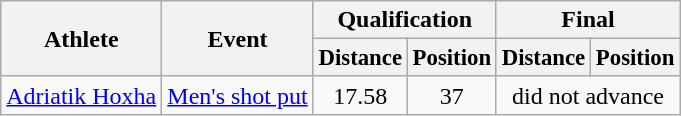<table class=wikitable style="font-size:100%">
<tr>
<th rowspan="2">Athlete</th>
<th rowspan="2">Event</th>
<th colspan="2">Qualification</th>
<th colspan="2">Final</th>
</tr>
<tr style="font-size:95%">
<th>Distance</th>
<th>Position</th>
<th>Distance</th>
<th>Position</th>
</tr>
<tr align=center>
<td align=left><a href='#'>Adriatik Hoxha</a></td>
<td align=left><a href='#'>Men's shot put</a></td>
<td>17.58</td>
<td>37</td>
<td colspan=2>did not advance</td>
</tr>
</table>
